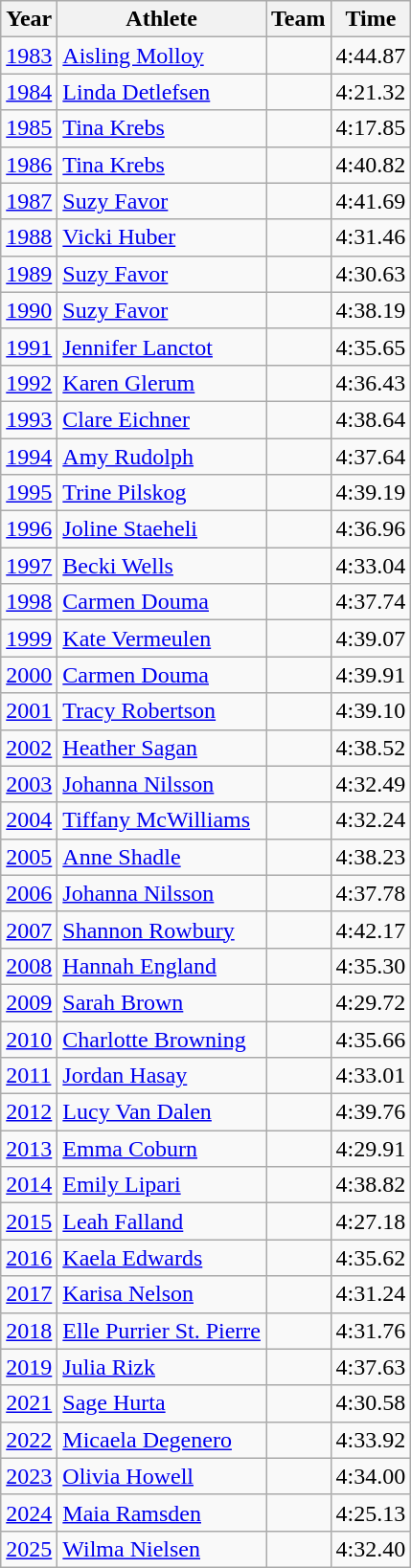<table class="wikitable sortable">
<tr>
<th>Year</th>
<th>Athlete</th>
<th>Team</th>
<th>Time</th>
</tr>
<tr>
<td><a href='#'>1983</a></td>
<td><a href='#'>Aisling Molloy</a></td>
<td></td>
<td>4:44.87</td>
</tr>
<tr>
<td><a href='#'>1984</a></td>
<td><a href='#'>Linda Detlefsen</a></td>
<td></td>
<td>4:21.32</td>
</tr>
<tr>
<td><a href='#'>1985</a></td>
<td><a href='#'>Tina Krebs</a></td>
<td></td>
<td>4:17.85</td>
</tr>
<tr>
<td><a href='#'>1986</a></td>
<td><a href='#'>Tina Krebs</a></td>
<td></td>
<td>4:40.82</td>
</tr>
<tr>
<td><a href='#'>1987</a></td>
<td><a href='#'>Suzy Favor</a></td>
<td></td>
<td>4:41.69</td>
</tr>
<tr>
<td><a href='#'>1988</a></td>
<td><a href='#'>Vicki Huber</a></td>
<td></td>
<td>4:31.46</td>
</tr>
<tr>
<td><a href='#'>1989</a></td>
<td><a href='#'>Suzy Favor</a></td>
<td></td>
<td>4:30.63</td>
</tr>
<tr>
<td><a href='#'>1990</a></td>
<td><a href='#'>Suzy Favor</a></td>
<td></td>
<td>4:38.19</td>
</tr>
<tr>
<td><a href='#'>1991</a></td>
<td><a href='#'>Jennifer Lanctot</a></td>
<td></td>
<td>4:35.65</td>
</tr>
<tr>
<td><a href='#'>1992</a></td>
<td><a href='#'>Karen Glerum</a></td>
<td></td>
<td>4:36.43</td>
</tr>
<tr>
<td><a href='#'>1993</a></td>
<td><a href='#'>Clare Eichner</a></td>
<td></td>
<td>4:38.64</td>
</tr>
<tr>
<td><a href='#'>1994</a></td>
<td><a href='#'>Amy Rudolph</a></td>
<td></td>
<td>4:37.64</td>
</tr>
<tr>
<td><a href='#'>1995</a></td>
<td><a href='#'>Trine Pilskog</a></td>
<td></td>
<td>4:39.19</td>
</tr>
<tr>
<td><a href='#'>1996</a></td>
<td><a href='#'>Joline Staeheli</a></td>
<td></td>
<td>4:36.96</td>
</tr>
<tr>
<td><a href='#'>1997</a></td>
<td><a href='#'>Becki Wells</a></td>
<td></td>
<td>4:33.04</td>
</tr>
<tr>
<td><a href='#'>1998</a></td>
<td><a href='#'>Carmen Douma</a></td>
<td></td>
<td>4:37.74</td>
</tr>
<tr>
<td><a href='#'>1999</a></td>
<td><a href='#'>Kate Vermeulen</a></td>
<td></td>
<td>4:39.07</td>
</tr>
<tr>
<td><a href='#'>2000</a></td>
<td><a href='#'>Carmen Douma</a></td>
<td></td>
<td>4:39.91</td>
</tr>
<tr>
<td><a href='#'>2001</a></td>
<td><a href='#'>Tracy Robertson</a></td>
<td></td>
<td>4:39.10</td>
</tr>
<tr>
<td><a href='#'>2002</a></td>
<td><a href='#'>Heather Sagan</a></td>
<td></td>
<td>4:38.52</td>
</tr>
<tr>
<td><a href='#'>2003</a></td>
<td><a href='#'>Johanna Nilsson</a></td>
<td></td>
<td>4:32.49</td>
</tr>
<tr>
<td><a href='#'>2004</a></td>
<td><a href='#'>Tiffany McWilliams</a></td>
<td></td>
<td>4:32.24</td>
</tr>
<tr>
<td><a href='#'>2005</a></td>
<td><a href='#'>Anne Shadle</a></td>
<td></td>
<td>4:38.23</td>
</tr>
<tr>
<td><a href='#'>2006</a></td>
<td><a href='#'>Johanna Nilsson</a></td>
<td></td>
<td>4:37.78</td>
</tr>
<tr>
<td><a href='#'>2007</a></td>
<td><a href='#'>Shannon Rowbury</a></td>
<td></td>
<td>4:42.17</td>
</tr>
<tr>
<td><a href='#'>2008</a></td>
<td><a href='#'>Hannah England</a></td>
<td></td>
<td>4:35.30</td>
</tr>
<tr>
<td><a href='#'>2009</a></td>
<td><a href='#'>Sarah Brown</a></td>
<td></td>
<td>4:29.72</td>
</tr>
<tr>
<td><a href='#'>2010</a></td>
<td><a href='#'>Charlotte Browning</a></td>
<td></td>
<td>4:35.66</td>
</tr>
<tr>
<td><a href='#'>2011</a></td>
<td><a href='#'>Jordan Hasay</a></td>
<td></td>
<td>4:33.01</td>
</tr>
<tr>
<td><a href='#'>2012</a></td>
<td><a href='#'>Lucy Van Dalen</a></td>
<td></td>
<td>4:39.76</td>
</tr>
<tr>
<td><a href='#'>2013</a></td>
<td><a href='#'>Emma Coburn</a></td>
<td></td>
<td>4:29.91</td>
</tr>
<tr>
<td><a href='#'>2014</a></td>
<td><a href='#'>Emily Lipari</a></td>
<td></td>
<td>4:38.82 </td>
</tr>
<tr>
<td><a href='#'>2015</a></td>
<td><a href='#'>Leah Falland</a></td>
<td></td>
<td>4:27.18</td>
</tr>
<tr>
<td><a href='#'>2016</a></td>
<td><a href='#'>Kaela Edwards</a></td>
<td></td>
<td>4:35.62</td>
</tr>
<tr>
<td><a href='#'>2017</a></td>
<td><a href='#'>Karisa Nelson</a></td>
<td></td>
<td>4:31.24</td>
</tr>
<tr>
<td><a href='#'>2018</a></td>
<td><a href='#'>Elle Purrier St. Pierre</a></td>
<td></td>
<td>4:31.76</td>
</tr>
<tr>
<td><a href='#'>2019</a></td>
<td><a href='#'>Julia Rizk</a></td>
<td></td>
<td>4:37.63</td>
</tr>
<tr>
<td><a href='#'>2021</a></td>
<td><a href='#'>Sage Hurta</a></td>
<td></td>
<td>4:30.58</td>
</tr>
<tr>
<td><a href='#'>2022</a></td>
<td><a href='#'>Micaela Degenero</a></td>
<td></td>
<td>4:33.92</td>
</tr>
<tr>
<td><a href='#'>2023</a></td>
<td><a href='#'>Olivia Howell</a></td>
<td></td>
<td>4:34.00 </td>
</tr>
<tr>
<td><a href='#'>2024</a></td>
<td><a href='#'>Maia Ramsden</a></td>
<td></td>
<td>4:25.13</td>
</tr>
<tr>
<td><a href='#'>2025</a></td>
<td> <a href='#'>Wilma Nielsen</a></td>
<td></td>
<td>4:32.40</td>
</tr>
</table>
